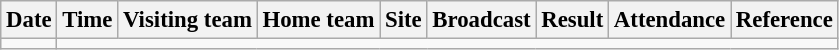<table class="wikitable" style="font-size:95%;">
<tr>
<th>Date</th>
<th>Time</th>
<th>Visiting team</th>
<th>Home team</th>
<th>Site</th>
<th>Broadcast</th>
<th>Result</th>
<th>Attendance</th>
<th class="unsortable">Reference</th>
</tr>
<tr bgcolor=>
<td></td>
</tr>
</table>
